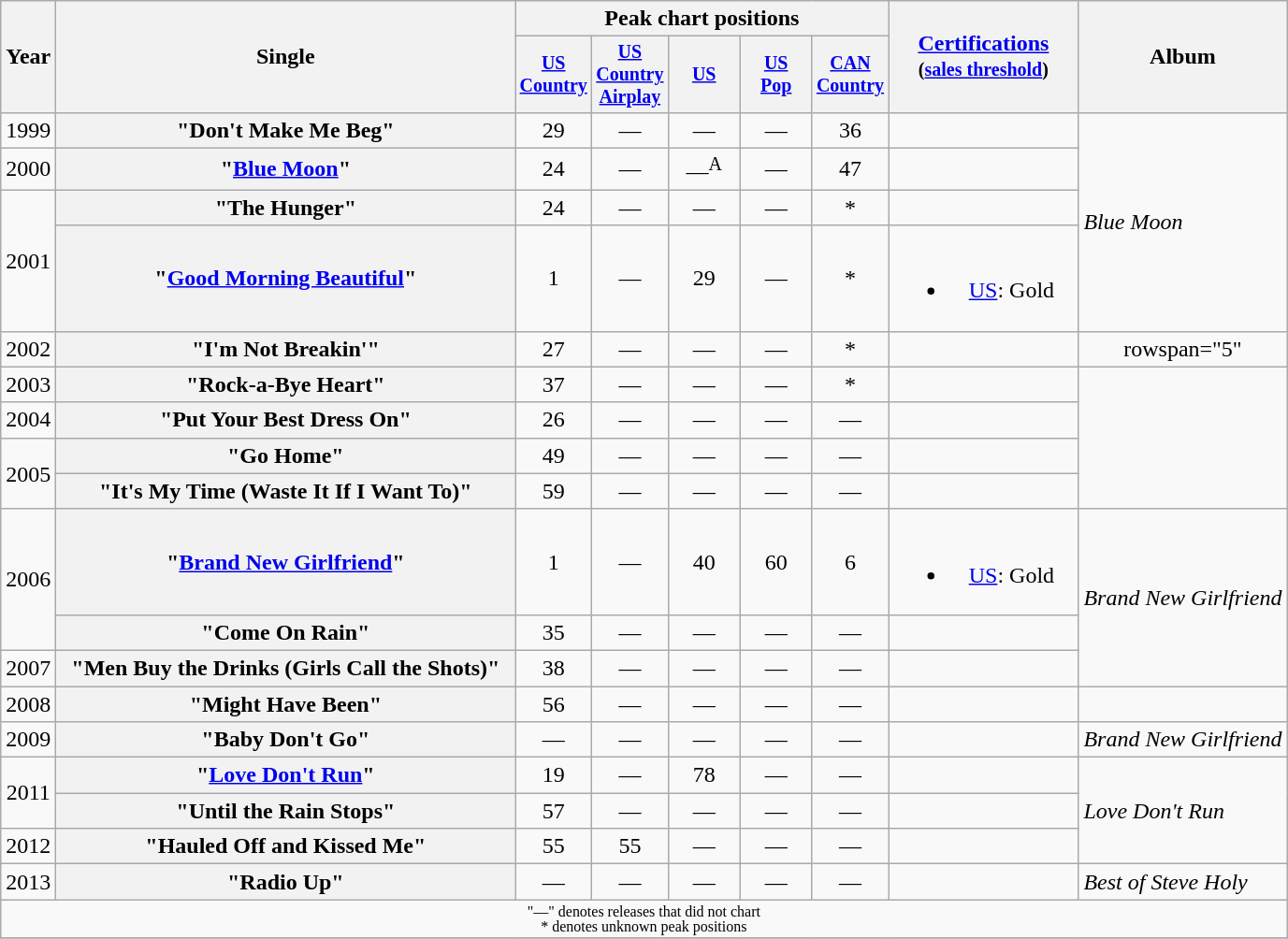<table class="wikitable plainrowheaders" style="text-align:center;">
<tr>
<th rowspan="2">Year</th>
<th rowspan="2" style="width:20em;">Single</th>
<th colspan="5">Peak chart positions</th>
<th rowspan="2" style="width:8em;"><a href='#'>Certifications</a><br><small>(<a href='#'>sales threshold</a>)</small></th>
<th rowspan="2">Album</th>
</tr>
<tr style="font-size:smaller;">
<th width="45"><a href='#'>US Country</a><br></th>
<th width="45"><a href='#'>US Country Airplay</a><br></th>
<th width="45"><a href='#'>US</a><br></th>
<th width="45"><a href='#'>US<br>Pop</a></th>
<th width="45"><a href='#'>CAN Country</a><br></th>
</tr>
<tr>
<td>1999</td>
<th scope="row">"Don't Make Me Beg"</th>
<td>29</td>
<td>—</td>
<td>—</td>
<td>—</td>
<td>36</td>
<td></td>
<td align="left" rowspan="4"><em>Blue Moon</em></td>
</tr>
<tr>
<td>2000</td>
<th scope="row">"<a href='#'>Blue Moon</a>"</th>
<td>24</td>
<td>—</td>
<td>—<sup>A</sup></td>
<td>—</td>
<td>47</td>
<td></td>
</tr>
<tr>
<td rowspan="2">2001</td>
<th scope="row">"The Hunger"</th>
<td>24</td>
<td>—</td>
<td>—</td>
<td>—</td>
<td>*</td>
<td></td>
</tr>
<tr>
<th scope="row">"<a href='#'>Good Morning Beautiful</a>"</th>
<td>1</td>
<td>—</td>
<td>29</td>
<td>—</td>
<td>*</td>
<td><br><ul><li><a href='#'>US</a>: Gold</li></ul></td>
</tr>
<tr>
<td>2002</td>
<th scope="row">"I'm Not Breakin'"</th>
<td>27</td>
<td>—</td>
<td>—</td>
<td>—</td>
<td>*</td>
<td></td>
<td>rowspan="5" </td>
</tr>
<tr>
<td>2003</td>
<th scope="row">"Rock-a-Bye Heart"</th>
<td>37</td>
<td>—</td>
<td>—</td>
<td>—</td>
<td>*</td>
<td></td>
</tr>
<tr>
<td>2004</td>
<th scope="row">"Put Your Best Dress On"</th>
<td>26</td>
<td>—</td>
<td>—</td>
<td>—</td>
<td>—</td>
<td></td>
</tr>
<tr>
<td rowspan="2">2005</td>
<th scope="row">"Go Home"</th>
<td>49</td>
<td>—</td>
<td>—</td>
<td>—</td>
<td>—</td>
<td></td>
</tr>
<tr>
<th scope="row">"It's My Time (Waste It If I Want To)"</th>
<td>59</td>
<td>—</td>
<td>—</td>
<td>—</td>
<td>—</td>
<td></td>
</tr>
<tr>
<td rowspan="2">2006</td>
<th scope="row">"<a href='#'>Brand New Girlfriend</a>"</th>
<td>1</td>
<td>—</td>
<td>40</td>
<td>60</td>
<td>6</td>
<td><br><ul><li><a href='#'>US</a>: Gold</li></ul></td>
<td align="left" rowspan="3"><em>Brand New Girlfriend</em></td>
</tr>
<tr>
<th scope="row">"Come On Rain"</th>
<td>35</td>
<td>—</td>
<td>—</td>
<td>—</td>
<td>—</td>
<td></td>
</tr>
<tr>
<td>2007</td>
<th scope="row">"Men Buy the Drinks (Girls Call the Shots)"</th>
<td>38</td>
<td>—</td>
<td>—</td>
<td>—</td>
<td>—</td>
<td></td>
</tr>
<tr>
<td>2008</td>
<th scope="row">"Might Have Been"</th>
<td>56</td>
<td>—</td>
<td>—</td>
<td>—</td>
<td>—</td>
<td></td>
<td></td>
</tr>
<tr>
<td>2009</td>
<th scope="row">"Baby Don't Go"</th>
<td>—</td>
<td>—</td>
<td>—</td>
<td>—</td>
<td>—</td>
<td></td>
<td align="left"><em>Brand New Girlfriend</em></td>
</tr>
<tr>
<td rowspan="2">2011</td>
<th scope="row">"<a href='#'>Love Don't Run</a>"</th>
<td>19</td>
<td>—</td>
<td>78</td>
<td>—</td>
<td>—</td>
<td></td>
<td align="left" rowspan="3"><em>Love Don't Run</em></td>
</tr>
<tr>
<th scope="row">"Until the Rain Stops"</th>
<td>57</td>
<td>—</td>
<td>—</td>
<td>—</td>
<td>—</td>
<td></td>
</tr>
<tr>
<td>2012</td>
<th scope="row">"Hauled Off and Kissed Me"</th>
<td>55</td>
<td>55</td>
<td>—</td>
<td>—</td>
<td>—</td>
<td></td>
</tr>
<tr>
<td>2013</td>
<th scope="row">"Radio Up"</th>
<td>—</td>
<td>—</td>
<td>—</td>
<td>—</td>
<td>—</td>
<td></td>
<td align="left"><em>Best of Steve Holy</em></td>
</tr>
<tr>
<td colspan="9" style="font-size:8pt">"—" denotes releases that did not chart<br>* denotes unknown peak positions</td>
</tr>
<tr>
</tr>
</table>
